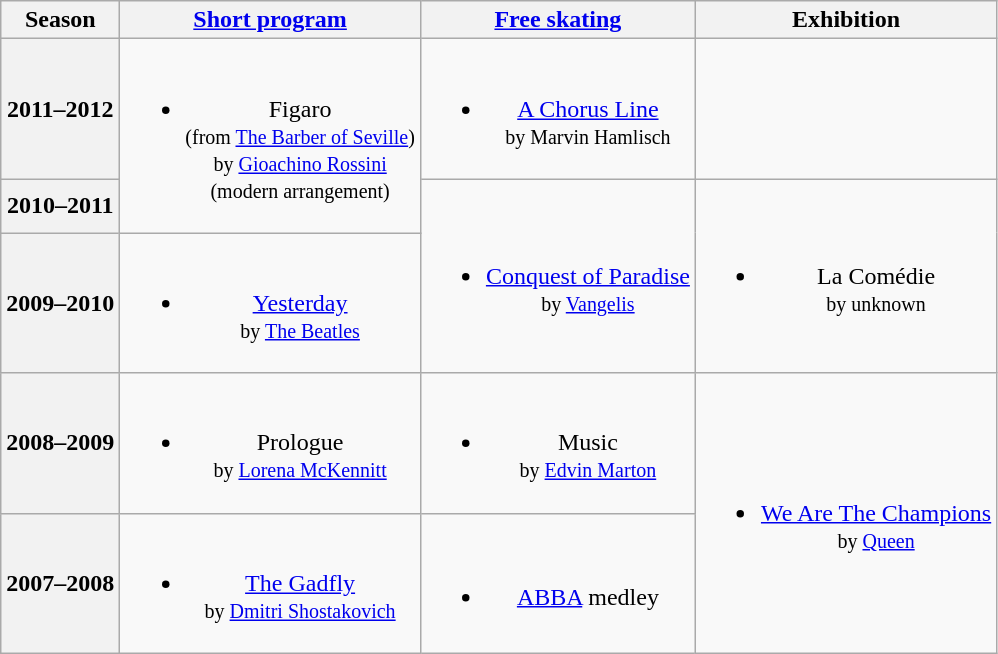<table class="wikitable" style="text-align:center">
<tr>
<th>Season</th>
<th><a href='#'>Short program</a></th>
<th><a href='#'>Free skating</a></th>
<th>Exhibition</th>
</tr>
<tr>
<th>2011–2012 <br> </th>
<td rowspan=2><br><ul><li>Figaro <br><small> (from <a href='#'>The Barber of Seville</a>) <br> by <a href='#'>Gioachino Rossini</a> <br> (modern arrangement) </small></li></ul></td>
<td><br><ul><li><a href='#'>A Chorus Line</a> <br><small> by Marvin Hamlisch </small></li></ul></td>
<td></td>
</tr>
<tr>
<th>2010–2011 <br> </th>
<td rowspan=2><br><ul><li><a href='#'>Conquest of Paradise</a> <br><small> by <a href='#'>Vangelis</a> </small></li></ul></td>
<td rowspan=2><br><ul><li>La Comédie <br><small> by unknown </small></li></ul></td>
</tr>
<tr>
<th>2009–2010</th>
<td><br><ul><li><a href='#'>Yesterday</a> <br><small> by <a href='#'>The Beatles</a> </small></li></ul></td>
</tr>
<tr>
<th>2008–2009 <br> </th>
<td><br><ul><li>Prologue <br><small> by <a href='#'>Lorena McKennitt</a> </small></li></ul></td>
<td><br><ul><li>Music <br><small> by <a href='#'>Edvin Marton</a> </small></li></ul></td>
<td rowspan=2><br><ul><li><a href='#'>We Are The Champions</a> <br><small> by <a href='#'>Queen</a> </small></li></ul></td>
</tr>
<tr>
<th>2007–2008 <br> </th>
<td><br><ul><li><a href='#'>The Gadfly</a> <br><small> by <a href='#'>Dmitri Shostakovich</a> </small></li></ul></td>
<td><br><ul><li><a href='#'>ABBA</a> medley</li></ul></td>
</tr>
</table>
